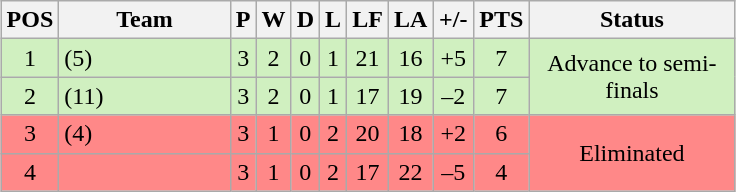<table class="wikitable" style="text-align:center; margin: 1em auto 1em auto">
<tr>
<th width=20>POS</th>
<th width=107>Team</th>
<th width=3>P</th>
<th width=3>W</th>
<th width=3>D</th>
<th width=3>L</th>
<th width=3>LF</th>
<th width=20>LA</th>
<th width=20>+/-</th>
<th width=20>PTS</th>
<th width=130>Status</th>
</tr>
<tr style="background:#D0F0C0;">
<td>1</td>
<td style="text-align:left;"> (5)</td>
<td>3</td>
<td>2</td>
<td>0</td>
<td>1</td>
<td>21</td>
<td>16</td>
<td>+5</td>
<td>7</td>
<td rowspan=2>Advance to semi-finals</td>
</tr>
<tr style="background:#D0F0C0;">
<td>2</td>
<td style="text-align:left;"> (11)</td>
<td>3</td>
<td>2</td>
<td>0</td>
<td>1</td>
<td>17</td>
<td>19</td>
<td>–2</td>
<td>7</td>
</tr>
<tr style="background:#FF8888;">
<td>3</td>
<td style="text-align:left;"> (4)</td>
<td>3</td>
<td>1</td>
<td>0</td>
<td>2</td>
<td>20</td>
<td>18</td>
<td>+2</td>
<td>6</td>
<td rowspan=2>Eliminated</td>
</tr>
<tr style="background:#FF8888;">
<td>4</td>
<td style="text-align:left;"></td>
<td>3</td>
<td>1</td>
<td>0</td>
<td>2</td>
<td>17</td>
<td>22</td>
<td>–5</td>
<td>4</td>
</tr>
</table>
